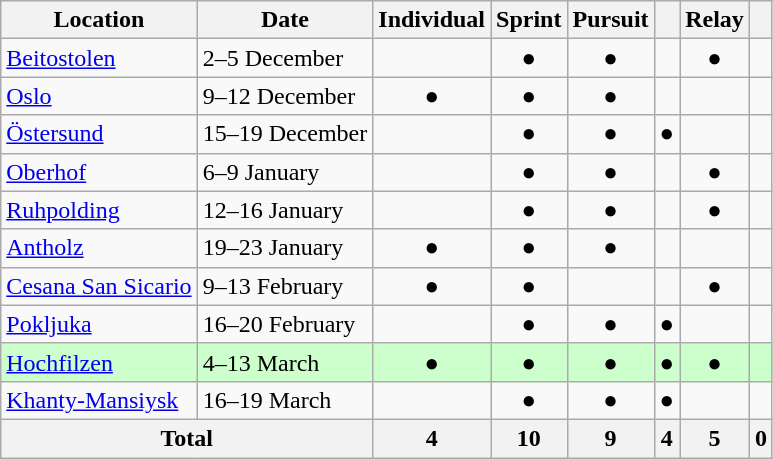<table class="wikitable" border="1">
<tr>
<th>Location</th>
<th>Date</th>
<th>Individual</th>
<th>Sprint</th>
<th>Pursuit</th>
<th></th>
<th>Relay</th>
<th></th>
</tr>
<tr align="center">
<td align="left"> <a href='#'>Beitostolen</a></td>
<td align="left">2–5 December</td>
<td></td>
<td>●</td>
<td>●</td>
<td></td>
<td>●</td>
<td></td>
</tr>
<tr align="center">
<td align="left"> <a href='#'>Oslo</a></td>
<td align="left">9–12 December</td>
<td>●</td>
<td>●</td>
<td>●</td>
<td></td>
<td></td>
<td></td>
</tr>
<tr align="center">
<td align="left"> <a href='#'>Östersund</a></td>
<td align="left">15–19 December</td>
<td></td>
<td>●</td>
<td>●</td>
<td>●</td>
<td></td>
<td></td>
</tr>
<tr align="center">
<td align="left"> <a href='#'>Oberhof</a></td>
<td align="left">6–9 January</td>
<td></td>
<td>●</td>
<td>●</td>
<td></td>
<td>●</td>
<td></td>
</tr>
<tr align="center">
<td align="left"> <a href='#'>Ruhpolding</a></td>
<td align="left">12–16 January</td>
<td></td>
<td>●</td>
<td>●</td>
<td></td>
<td>●</td>
<td></td>
</tr>
<tr align="center">
<td align="left"> <a href='#'>Antholz</a></td>
<td align="left">19–23 January</td>
<td>●</td>
<td>●</td>
<td>●</td>
<td></td>
<td></td>
<td></td>
</tr>
<tr align="center">
<td align="left"> <a href='#'>Cesana San Sicario</a></td>
<td align="left">9–13 February</td>
<td>●</td>
<td>●</td>
<td></td>
<td></td>
<td>●</td>
<td></td>
</tr>
<tr align="center">
<td align="left"> <a href='#'>Pokljuka</a></td>
<td align="left">16–20 February</td>
<td></td>
<td>●</td>
<td>●</td>
<td>●</td>
<td></td>
<td></td>
</tr>
<tr align="center" style="background:#ccffcc">
<td align="left"> <a href='#'>Hochfilzen</a></td>
<td align="left">4–13 March</td>
<td>●</td>
<td>●</td>
<td>●</td>
<td>●</td>
<td>●</td>
<td></td>
</tr>
<tr align="center">
<td align="left"> <a href='#'>Khanty-Mansiysk</a></td>
<td align="left">16–19 March</td>
<td></td>
<td>●</td>
<td>●</td>
<td>●</td>
<td></td>
<td></td>
</tr>
<tr align="center">
<th colspan="2">Total</th>
<th>4</th>
<th>10</th>
<th>9</th>
<th>4</th>
<th>5</th>
<th>0</th>
</tr>
</table>
